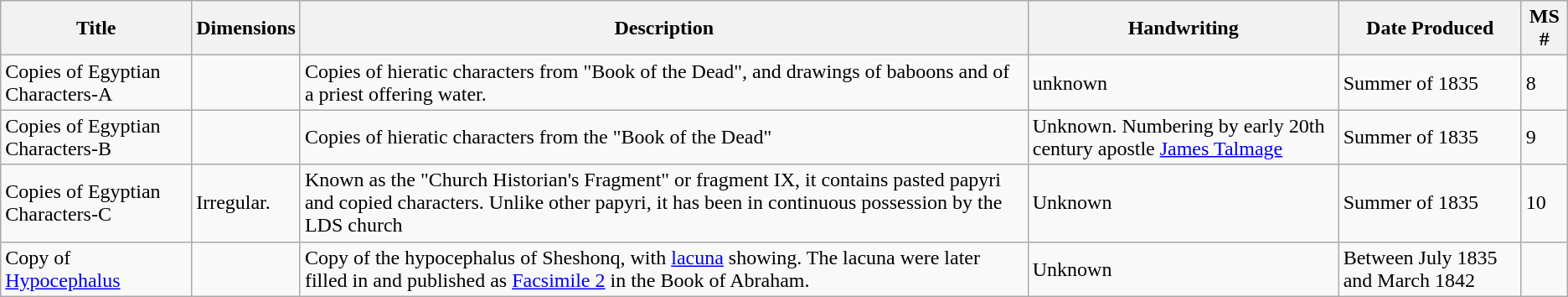<table class="wikitable sortable">
<tr>
<th>Title</th>
<th>Dimensions</th>
<th>Description</th>
<th>Handwriting</th>
<th>Date Produced</th>
<th>MS #</th>
</tr>
<tr>
<td>Copies of Egyptian Characters-A</td>
<td></td>
<td>Copies of hieratic characters from "Book of the Dead", and drawings of baboons and of a priest offering water.</td>
<td>unknown</td>
<td>Summer of 1835</td>
<td>8</td>
</tr>
<tr>
<td>Copies of Egyptian Characters-B</td>
<td></td>
<td>Copies of hieratic characters from the "Book of the Dead"</td>
<td>Unknown. Numbering by early 20th century apostle <a href='#'>James Talmage</a></td>
<td>Summer of 1835</td>
<td>9</td>
</tr>
<tr>
<td>Copies of Egyptian Characters-C</td>
<td>Irregular. </td>
<td>Known as the "Church Historian's Fragment" or fragment IX, it contains pasted papyri and copied characters. Unlike other papyri, it has been in continuous possession by the LDS church</td>
<td>Unknown</td>
<td>Summer of 1835</td>
<td>10</td>
</tr>
<tr>
<td>Copy of <a href='#'>Hypocephalus</a></td>
<td></td>
<td>Copy of the hypocephalus of Sheshonq, with <a href='#'>lacuna</a> showing. The lacuna were later filled in and published as <a href='#'>Facsimile 2</a> in the Book of Abraham.</td>
<td>Unknown</td>
<td>Between July 1835 and March 1842</td>
<td></td>
</tr>
</table>
